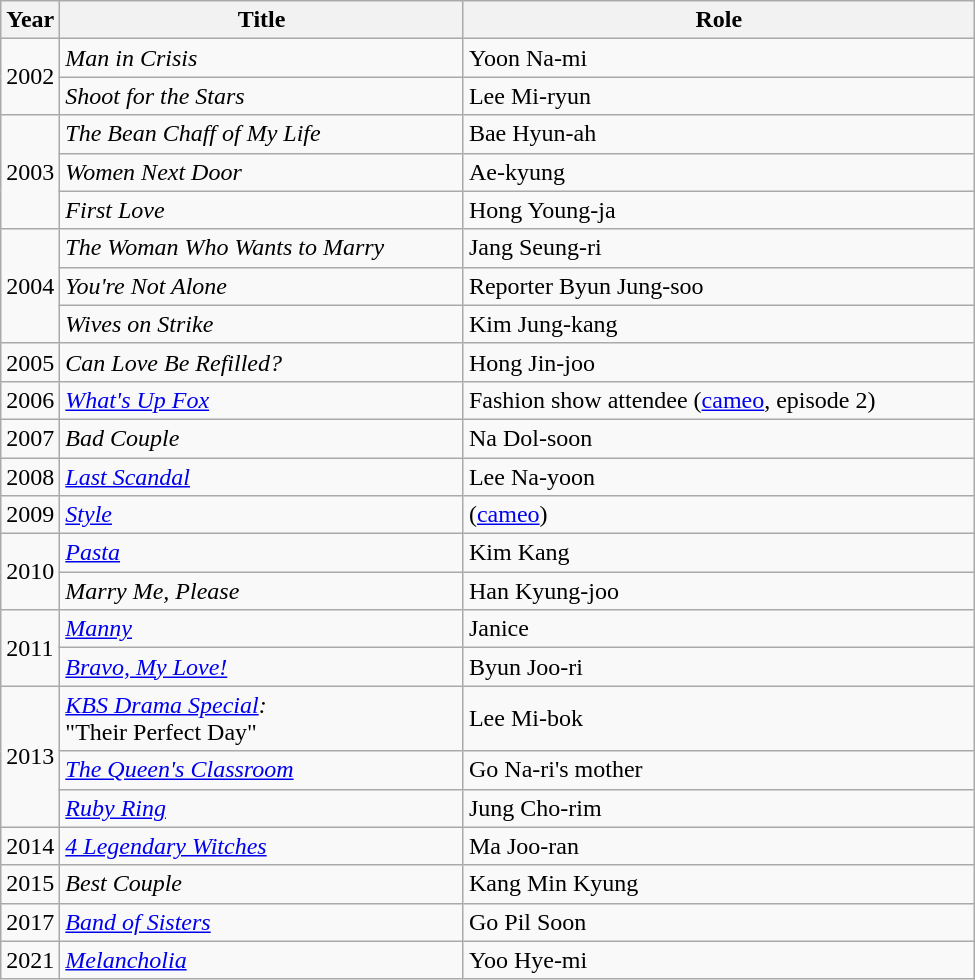<table class="wikitable" style="width:650px">
<tr>
<th width=10>Year</th>
<th>Title</th>
<th>Role</th>
</tr>
<tr>
<td rowspan=2>2002</td>
<td><em>Man in Crisis</em></td>
<td>Yoon Na-mi</td>
</tr>
<tr>
<td><em>Shoot for the Stars</em></td>
<td>Lee Mi-ryun</td>
</tr>
<tr>
<td rowspan=3>2003</td>
<td><em>The Bean Chaff of My Life</em></td>
<td>Bae Hyun-ah</td>
</tr>
<tr>
<td><em>Women Next Door</em></td>
<td>Ae-kyung</td>
</tr>
<tr>
<td><em>First Love</em></td>
<td>Hong Young-ja</td>
</tr>
<tr>
<td rowspan=3>2004</td>
<td><em>The Woman Who Wants to Marry</em></td>
<td>Jang Seung-ri</td>
</tr>
<tr>
<td><em>You're Not Alone</em></td>
<td>Reporter Byun Jung-soo</td>
</tr>
<tr>
<td><em>Wives on Strike</em></td>
<td>Kim Jung-kang</td>
</tr>
<tr>
<td>2005</td>
<td><em>Can Love Be Refilled?</em></td>
<td>Hong Jin-joo</td>
</tr>
<tr>
<td>2006</td>
<td><em><a href='#'>What's Up Fox</a></em></td>
<td>Fashion show attendee (<a href='#'>cameo</a>, episode 2)</td>
</tr>
<tr>
<td>2007</td>
<td><em>Bad Couple</em></td>
<td>Na Dol-soon</td>
</tr>
<tr>
<td>2008</td>
<td><em><a href='#'>Last Scandal</a></em></td>
<td>Lee Na-yoon</td>
</tr>
<tr>
<td>2009</td>
<td><em><a href='#'>Style</a></em></td>
<td>(<a href='#'>cameo</a>)</td>
</tr>
<tr>
<td rowspan=2>2010</td>
<td><em><a href='#'>Pasta</a></em></td>
<td>Kim Kang</td>
</tr>
<tr>
<td><em>Marry Me, Please</em></td>
<td>Han Kyung-joo</td>
</tr>
<tr>
<td rowspan=2>2011</td>
<td><em><a href='#'>Manny</a></em></td>
<td>Janice</td>
</tr>
<tr>
<td><em><a href='#'>Bravo, My Love!</a></em></td>
<td>Byun Joo-ri</td>
</tr>
<tr>
<td rowspan=3>2013</td>
<td><em><a href='#'>KBS Drama Special</a>:</em><br>"Their Perfect Day"</td>
<td>Lee Mi-bok</td>
</tr>
<tr>
<td><em><a href='#'>The Queen's Classroom</a></em></td>
<td>Go Na-ri's mother</td>
</tr>
<tr>
<td><em><a href='#'>Ruby Ring</a></em></td>
<td>Jung Cho-rim</td>
</tr>
<tr>
<td>2014</td>
<td><em><a href='#'>4 Legendary Witches</a></em></td>
<td>Ma Joo-ran</td>
</tr>
<tr>
<td>2015</td>
<td><em>Best Couple</em></td>
<td>Kang Min Kyung</td>
</tr>
<tr>
<td>2017</td>
<td><em><a href='#'>Band of Sisters</a></em></td>
<td>Go Pil Soon</td>
</tr>
<tr>
<td>2021</td>
<td><em><a href='#'>Melancholia</a></em></td>
<td>Yoo Hye-mi </td>
</tr>
</table>
